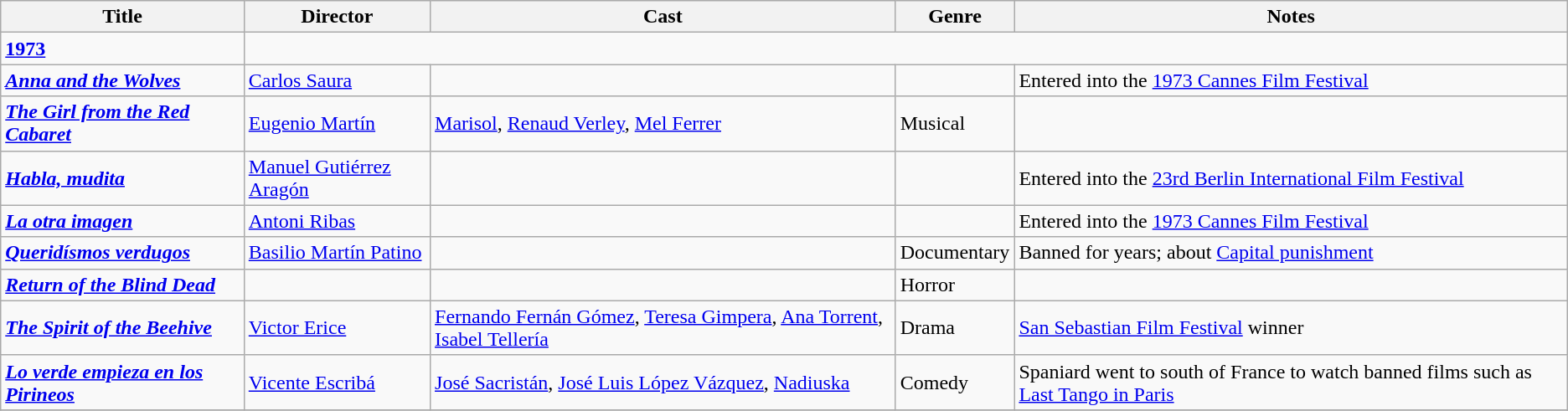<table class="wikitable">
<tr>
<th>Title</th>
<th>Director</th>
<th>Cast</th>
<th>Genre</th>
<th>Notes</th>
</tr>
<tr>
<td><strong><a href='#'>1973</a></strong></td>
</tr>
<tr>
<td><strong><em><a href='#'>Anna and the Wolves</a></em></strong></td>
<td><a href='#'>Carlos Saura</a></td>
<td></td>
<td></td>
<td>Entered into the <a href='#'>1973 Cannes Film Festival</a></td>
</tr>
<tr>
<td><strong><em><a href='#'>The Girl from the Red Cabaret</a></em></strong></td>
<td><a href='#'>Eugenio Martín</a></td>
<td><a href='#'>Marisol</a>, <a href='#'>Renaud Verley</a>, <a href='#'>Mel Ferrer</a></td>
<td>Musical</td>
<td></td>
</tr>
<tr>
<td><strong><em><a href='#'>Habla, mudita</a></em></strong></td>
<td><a href='#'>Manuel Gutiérrez Aragón</a></td>
<td></td>
<td></td>
<td>Entered into the <a href='#'>23rd Berlin International Film Festival</a></td>
</tr>
<tr>
<td><strong><em><a href='#'>La otra imagen</a></em></strong></td>
<td><a href='#'>Antoni Ribas</a></td>
<td></td>
<td></td>
<td>Entered into the <a href='#'>1973 Cannes Film Festival</a></td>
</tr>
<tr>
<td><strong><em><a href='#'>Queridísmos verdugos</a></em></strong></td>
<td><a href='#'>Basilio Martín Patino</a></td>
<td></td>
<td>Documentary</td>
<td>Banned for years; about <a href='#'>Capital punishment</a></td>
</tr>
<tr>
<td><strong><em><a href='#'>Return of the Blind Dead</a></em></strong></td>
<td></td>
<td></td>
<td>Horror</td>
<td></td>
</tr>
<tr>
<td><strong><em><a href='#'>The Spirit of the Beehive</a></em></strong></td>
<td><a href='#'>Victor Erice</a></td>
<td><a href='#'>Fernando Fernán Gómez</a>, <a href='#'>Teresa Gimpera</a>, <a href='#'>Ana Torrent</a>, <a href='#'>Isabel Tellería</a></td>
<td>Drama</td>
<td><a href='#'>San Sebastian Film Festival</a> winner</td>
</tr>
<tr>
<td><strong><em><a href='#'>Lo verde empieza en los Pirineos</a></em></strong></td>
<td><a href='#'>Vicente Escribá</a></td>
<td><a href='#'>José Sacristán</a>, <a href='#'>José Luis López Vázquez</a>, <a href='#'>Nadiuska</a></td>
<td>Comedy</td>
<td>Spaniard went to south of France to watch banned films such as <a href='#'>Last Tango in Paris</a></td>
</tr>
<tr>
</tr>
</table>
